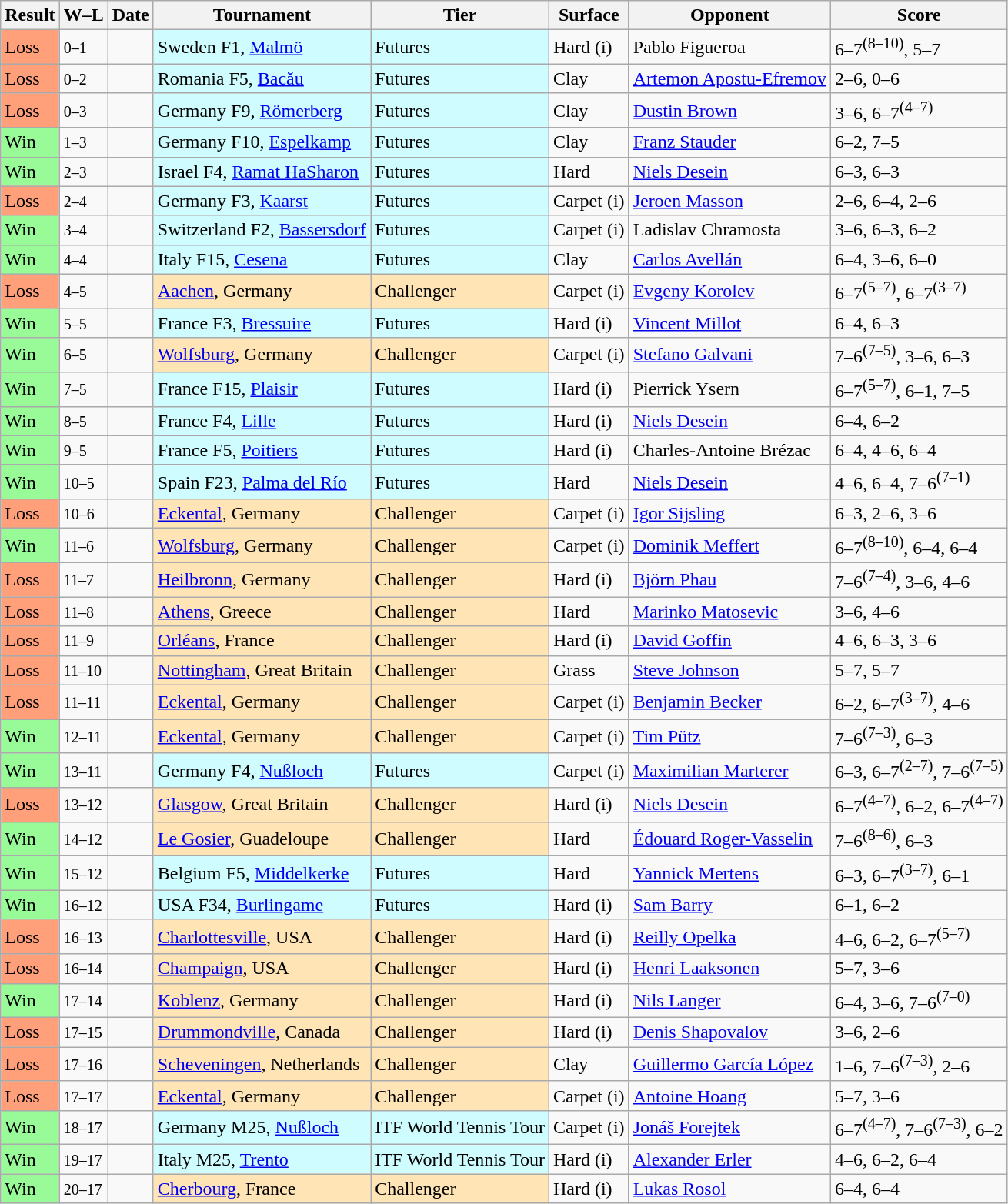<table class="sortable wikitable">
<tr>
<th>Result</th>
<th class="unsortable">W–L</th>
<th>Date</th>
<th>Tournament</th>
<th>Tier</th>
<th>Surface</th>
<th>Opponent</th>
<th class="unsortable">Score</th>
</tr>
<tr>
<td bgcolor=ffa07a>Loss</td>
<td><small>0–1</small></td>
<td></td>
<td style="background:#cffcff;">Sweden F1, <a href='#'>Malmö</a></td>
<td style="background:#cffcff;">Futures</td>
<td>Hard (i)</td>
<td> Pablo Figueroa</td>
<td>6–7<sup>(8–10)</sup>, 5–7</td>
</tr>
<tr>
<td bgcolor=ffa07a>Loss</td>
<td><small>0–2</small></td>
<td></td>
<td style="background:#cffcff;">Romania F5, <a href='#'>Bacău</a></td>
<td style="background:#cffcff;">Futures</td>
<td>Clay</td>
<td> <a href='#'>Artemon Apostu-Efremov</a></td>
<td>2–6, 0–6</td>
</tr>
<tr>
<td bgcolor=ffa07a>Loss</td>
<td><small>0–3</small></td>
<td></td>
<td style="background:#cffcff;">Germany F9, <a href='#'>Römerberg</a></td>
<td style="background:#cffcff;">Futures</td>
<td>Clay</td>
<td> <a href='#'>Dustin Brown</a></td>
<td>3–6, 6–7<sup>(4–7)</sup></td>
</tr>
<tr>
<td bgcolor=98FB98>Win</td>
<td><small>1–3</small></td>
<td></td>
<td style="background:#cffcff;">Germany F10, <a href='#'>Espelkamp</a></td>
<td style="background:#cffcff;">Futures</td>
<td>Clay</td>
<td> <a href='#'>Franz Stauder</a></td>
<td>6–2, 7–5</td>
</tr>
<tr>
<td bgcolor=98FB98>Win</td>
<td><small>2–3</small></td>
<td></td>
<td style="background:#cffcff;">Israel F4, <a href='#'>Ramat HaSharon</a></td>
<td style="background:#cffcff;">Futures</td>
<td>Hard</td>
<td> <a href='#'>Niels Desein</a></td>
<td>6–3, 6–3</td>
</tr>
<tr>
<td bgcolor=ffa07a>Loss</td>
<td><small>2–4</small></td>
<td></td>
<td style="background:#cffcff;">Germany F3, <a href='#'>Kaarst</a></td>
<td style="background:#cffcff;">Futures</td>
<td>Carpet (i)</td>
<td> <a href='#'>Jeroen Masson</a></td>
<td>2–6, 6–4, 2–6</td>
</tr>
<tr>
<td bgcolor=98FB98>Win</td>
<td><small>3–4</small></td>
<td></td>
<td style="background:#cffcff;">Switzerland F2, <a href='#'>Bassersdorf</a></td>
<td style="background:#cffcff;">Futures</td>
<td>Carpet (i)</td>
<td> Ladislav Chramosta</td>
<td>3–6, 6–3, 6–2</td>
</tr>
<tr>
<td bgcolor=98fb98>Win</td>
<td><small>4–4</small></td>
<td></td>
<td style="background:#cffcff;">Italy F15, <a href='#'>Cesena</a></td>
<td style="background:#cffcff;">Futures</td>
<td>Clay</td>
<td> <a href='#'>Carlos Avellán</a></td>
<td>6–4, 3–6, 6–0</td>
</tr>
<tr>
<td bgcolor=ffa07a>Loss</td>
<td><small>4–5</small></td>
<td></td>
<td style="background:moccasin;"><a href='#'>Aachen</a>, Germany</td>
<td style="background:moccasin;">Challenger</td>
<td>Carpet (i)</td>
<td> <a href='#'>Evgeny Korolev</a></td>
<td>6–7<sup>(5–7)</sup>, 6–7<sup>(3–7)</sup></td>
</tr>
<tr>
<td bgcolor=98fb98>Win</td>
<td><small>5–5</small></td>
<td></td>
<td style="background:#cffcff;">France F3, <a href='#'>Bressuire</a></td>
<td style="background:#cffcff;">Futures</td>
<td>Hard (i)</td>
<td> <a href='#'>Vincent Millot</a></td>
<td>6–4, 6–3</td>
</tr>
<tr>
<td bgcolor=98fb98>Win</td>
<td><small>6–5</small></td>
<td><a href='#'></a></td>
<td style="background:moccasin;"><a href='#'>Wolfsburg</a>, Germany</td>
<td style="background:moccasin;">Challenger</td>
<td>Carpet (i)</td>
<td> <a href='#'>Stefano Galvani</a></td>
<td>7–6<sup>(7–5)</sup>, 3–6, 6–3</td>
</tr>
<tr>
<td bgcolor=98FB98>Win</td>
<td><small>7–5</small></td>
<td></td>
<td style="background:#cffcff;">France F15, <a href='#'>Plaisir</a></td>
<td style="background:#cffcff;">Futures</td>
<td>Hard (i)</td>
<td> Pierrick Ysern</td>
<td>6–7<sup>(5–7)</sup>, 6–1, 7–5</td>
</tr>
<tr>
<td bgcolor=98fb98>Win</td>
<td><small>8–5</small></td>
<td></td>
<td style="background:#cffcff;">France F4, <a href='#'>Lille</a></td>
<td style="background:#cffcff;">Futures</td>
<td>Hard (i)</td>
<td> <a href='#'>Niels Desein</a></td>
<td>6–4, 6–2</td>
</tr>
<tr>
<td bgcolor=98fb98>Win</td>
<td><small>9–5</small></td>
<td></td>
<td style="background:#cffcff;">France F5, <a href='#'>Poitiers</a></td>
<td style="background:#cffcff;">Futures</td>
<td>Hard (i)</td>
<td> Charles-Antoine Brézac</td>
<td>6–4, 4–6, 6–4</td>
</tr>
<tr>
<td bgcolor=98fb98>Win</td>
<td><small>10–5</small></td>
<td></td>
<td style="background:#cffcff;">Spain F23, <a href='#'>Palma del Río</a></td>
<td style="background:#cffcff;">Futures</td>
<td>Hard</td>
<td> <a href='#'>Niels Desein</a></td>
<td>4–6, 6–4, 7–6<sup>(7–1)</sup></td>
</tr>
<tr>
<td bgcolor=ffa07a>Loss</td>
<td><small>10–6</small></td>
<td><a href='#'></a></td>
<td style="background:moccasin;"><a href='#'>Eckental</a>, Germany</td>
<td style="background:moccasin;">Challenger</td>
<td>Carpet (i)</td>
<td> <a href='#'>Igor Sijsling</a></td>
<td>6–3, 2–6, 3–6</td>
</tr>
<tr>
<td bgcolor=98fb98>Win</td>
<td><small>11–6</small></td>
<td><a href='#'></a></td>
<td style="background:moccasin;"><a href='#'>Wolfsburg</a>, Germany</td>
<td style="background:moccasin;">Challenger</td>
<td>Carpet (i)</td>
<td> <a href='#'>Dominik Meffert</a></td>
<td>6–7<sup>(8–10)</sup>, 6–4, 6–4</td>
</tr>
<tr>
<td bgcolor=ffa07a>Loss</td>
<td><small>11–7</small></td>
<td><a href='#'></a></td>
<td style="background:moccasin;"><a href='#'>Heilbronn</a>, Germany</td>
<td style="background:moccasin;">Challenger</td>
<td>Hard (i)</td>
<td> <a href='#'>Björn Phau</a></td>
<td>7–6<sup>(7–4)</sup>, 3–6, 4–6</td>
</tr>
<tr>
<td bgcolor=ffa07a>Loss</td>
<td><small>11–8</small></td>
<td><a href='#'></a></td>
<td style="background:moccasin;"><a href='#'>Athens</a>, Greece</td>
<td style="background:moccasin;">Challenger</td>
<td>Hard</td>
<td> <a href='#'>Marinko Matosevic</a></td>
<td>3–6, 4–6</td>
</tr>
<tr>
<td bgcolor=ffa07a>Loss</td>
<td><small>11–9</small></td>
<td><a href='#'></a></td>
<td style="background:moccasin;"><a href='#'>Orléans</a>, France</td>
<td style="background:moccasin;">Challenger</td>
<td>Hard (i)</td>
<td> <a href='#'>David Goffin</a></td>
<td>4–6, 6–3, 3–6</td>
</tr>
<tr>
<td bgcolor=ffa07a>Loss</td>
<td><small>11–10</small></td>
<td><a href='#'></a></td>
<td style="background:moccasin;"><a href='#'>Nottingham</a>, Great Britain</td>
<td style="background:moccasin;">Challenger</td>
<td>Grass</td>
<td> <a href='#'>Steve Johnson</a></td>
<td>5–7, 5–7</td>
</tr>
<tr>
<td bgcolor=ffa07a>Loss</td>
<td><small>11–11</small></td>
<td><a href='#'></a></td>
<td style="background:moccasin;"><a href='#'>Eckental</a>, Germany</td>
<td style="background:moccasin;">Challenger</td>
<td>Carpet (i)</td>
<td> <a href='#'>Benjamin Becker</a></td>
<td>6–2, 6–7<sup>(3–7)</sup>, 4–6</td>
</tr>
<tr>
<td bgcolor=98FB98>Win</td>
<td><small>12–11</small></td>
<td><a href='#'></a></td>
<td style="background:moccasin;"><a href='#'>Eckental</a>, Germany</td>
<td style="background:moccasin;">Challenger</td>
<td>Carpet (i)</td>
<td> <a href='#'>Tim Pütz</a></td>
<td>7–6<sup>(7–3)</sup>, 6–3</td>
</tr>
<tr>
<td bgcolor=98fb98>Win</td>
<td><small>13–11</small></td>
<td></td>
<td style="background:#cffcff;">Germany F4, <a href='#'>Nußloch</a></td>
<td style="background:#cffcff;">Futures</td>
<td>Carpet (i)</td>
<td> <a href='#'>Maximilian Marterer</a></td>
<td>6–3, 6–7<sup>(2–7)</sup>, 7–6<sup>(7–5)</sup></td>
</tr>
<tr>
<td bgcolor=ffa07a>Loss</td>
<td><small>13–12</small></td>
<td><a href='#'></a></td>
<td style="background:moccasin;"><a href='#'>Glasgow</a>, Great Britain</td>
<td style="background:moccasin;">Challenger</td>
<td>Hard (i)</td>
<td> <a href='#'>Niels Desein</a></td>
<td>6–7<sup>(4–7)</sup>, 6–2, 6–7<sup>(4–7)</sup></td>
</tr>
<tr>
<td bgcolor=98FB98>Win</td>
<td><small>14–12</small></td>
<td><a href='#'></a></td>
<td style="background:moccasin;"><a href='#'>Le Gosier</a>, Guadeloupe</td>
<td style="background:moccasin;">Challenger</td>
<td>Hard</td>
<td> <a href='#'>Édouard Roger-Vasselin</a></td>
<td>7–6<sup>(8–6)</sup>, 6–3</td>
</tr>
<tr>
<td bgcolor=98fb98>Win</td>
<td><small>15–12</small></td>
<td></td>
<td style="background:#cffcff;">Belgium F5, <a href='#'>Middelkerke</a></td>
<td style="background:#cffcff;">Futures</td>
<td>Hard</td>
<td> <a href='#'>Yannick Mertens</a></td>
<td>6–3, 6–7<sup>(3–7)</sup>, 6–1</td>
</tr>
<tr>
<td bgcolor=98fb98>Win</td>
<td><small>16–12</small></td>
<td></td>
<td style="background:#cffcff;">USA F34, <a href='#'>Burlingame</a></td>
<td style="background:#cffcff;">Futures</td>
<td>Hard (i)</td>
<td> <a href='#'>Sam Barry</a></td>
<td>6–1, 6–2</td>
</tr>
<tr>
<td bgcolor=ffa07a>Loss</td>
<td><small>16–13</small></td>
<td><a href='#'></a></td>
<td style="background:moccasin;"><a href='#'>Charlottesville</a>, USA</td>
<td style="background:moccasin;">Challenger</td>
<td>Hard (i)</td>
<td> <a href='#'>Reilly Opelka</a></td>
<td>4–6, 6–2, 6–7<sup>(5–7)</sup></td>
</tr>
<tr>
<td bgcolor=ffa07a>Loss</td>
<td><small>16–14</small></td>
<td><a href='#'></a></td>
<td style="background:moccasin;"><a href='#'>Champaign</a>, USA</td>
<td style="background:moccasin;">Challenger</td>
<td>Hard (i)</td>
<td> <a href='#'>Henri Laaksonen</a></td>
<td>5–7, 3–6</td>
</tr>
<tr>
<td bgcolor=98FB98>Win</td>
<td><small>17–14</small></td>
<td><a href='#'></a></td>
<td style="background:moccasin;"><a href='#'>Koblenz</a>, Germany</td>
<td style="background:moccasin;">Challenger</td>
<td>Hard (i)</td>
<td> <a href='#'>Nils Langer</a></td>
<td>6–4, 3–6, 7–6<sup>(7–0)</sup></td>
</tr>
<tr>
<td bgcolor=ffa07a>Loss</td>
<td><small>17–15</small></td>
<td><a href='#'></a></td>
<td style="background:moccasin;"><a href='#'>Drummondville</a>, Canada</td>
<td style="background:moccasin;">Challenger</td>
<td>Hard (i)</td>
<td> <a href='#'>Denis Shapovalov</a></td>
<td>3–6, 2–6</td>
</tr>
<tr>
<td bgcolor=ffa07a>Loss</td>
<td><small>17–16</small></td>
<td><a href='#'></a></td>
<td style="background:moccasin;"><a href='#'>Scheveningen</a>, Netherlands</td>
<td style="background:moccasin;">Challenger</td>
<td>Clay</td>
<td> <a href='#'>Guillermo García López</a></td>
<td>1–6, 7–6<sup>(7–3)</sup>, 2–6</td>
</tr>
<tr>
<td bgcolor=ffa07a>Loss</td>
<td><small>17–17</small></td>
<td><a href='#'></a></td>
<td style="background:moccasin;"><a href='#'>Eckental</a>, Germany</td>
<td style="background:moccasin;">Challenger</td>
<td>Carpet (i)</td>
<td> <a href='#'>Antoine Hoang</a></td>
<td>5–7, 3–6</td>
</tr>
<tr>
<td bgcolor=98FB98>Win</td>
<td><small>18–17</small></td>
<td></td>
<td style="background:#cffcff;">Germany M25, <a href='#'>Nußloch</a></td>
<td style="background:#cffcff;">ITF World Tennis Tour</td>
<td>Carpet (i)</td>
<td> <a href='#'>Jonáš Forejtek</a></td>
<td>6–7<sup>(4–7)</sup>, 7–6<sup>(7–3)</sup>, 6–2</td>
</tr>
<tr>
<td bgcolor=98FB98>Win</td>
<td><small>19–17</small></td>
<td></td>
<td style="background:#cffcff;">Italy M25, <a href='#'>Trento</a></td>
<td style="background:#cffcff;">ITF World Tennis Tour</td>
<td>Hard (i)</td>
<td> <a href='#'>Alexander Erler</a></td>
<td>4–6, 6–2, 6–4</td>
</tr>
<tr>
<td bgcolor=98FB98>Win</td>
<td><small>20–17</small></td>
<td><a href='#'></a></td>
<td style="background:moccasin;"><a href='#'>Cherbourg</a>, France</td>
<td style="background:moccasin;">Challenger</td>
<td>Hard (i)</td>
<td> <a href='#'>Lukas Rosol</a></td>
<td>6–4, 6–4</td>
</tr>
</table>
